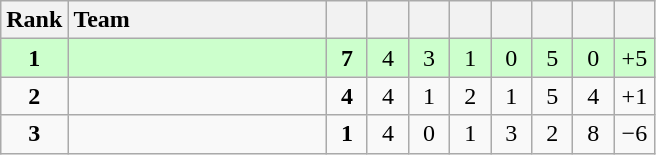<table class="wikitable" style="text-align:center">
<tr>
<th width=30>Rank</th>
<th width=165 style="text-align:left">Team</th>
<th width=20></th>
<th width=20></th>
<th width=20></th>
<th width=20></th>
<th width=20></th>
<th width=20></th>
<th width=20></th>
<th width=20></th>
</tr>
<tr bgcolor="#ccffcc">
<td><strong>1</strong></td>
<td align="left"></td>
<td><strong>7</strong></td>
<td>4</td>
<td>3</td>
<td>1</td>
<td>0</td>
<td>5</td>
<td>0</td>
<td>+5</td>
</tr>
<tr>
<td><strong>2</strong></td>
<td align="left"></td>
<td><strong>4</strong></td>
<td>4</td>
<td>1</td>
<td>2</td>
<td>1</td>
<td>5</td>
<td>4</td>
<td>+1</td>
</tr>
<tr>
<td><strong>3</strong></td>
<td align="left"></td>
<td><strong>1</strong></td>
<td>4</td>
<td>0</td>
<td>1</td>
<td>3</td>
<td>2</td>
<td>8</td>
<td>−6</td>
</tr>
</table>
